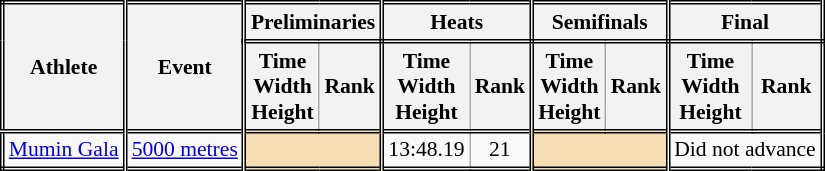<table class=wikitable style="font-size:90%; border: double;">
<tr>
<th rowspan="2" style="border-right:double">Athlete</th>
<th rowspan="2" style="border-right:double">Event</th>
<th colspan="2" style="border-right:double; border-bottom:double;">Preliminaries</th>
<th colspan="2" style="border-right:double; border-bottom:double;">Heats</th>
<th colspan="2" style="border-right:double; border-bottom:double;">Semifinals</th>
<th colspan="2" style="border-right:double; border-bottom:double;">Final</th>
</tr>
<tr>
<th>Time<br>Width<br>Height</th>
<th style="border-right:double">Rank</th>
<th>Time<br>Width<br>Height</th>
<th style="border-right:double">Rank</th>
<th>Time<br>Width<br>Height</th>
<th style="border-right:double">Rank</th>
<th>Time<br>Width<br>Height</th>
<th style="border-right:double">Rank</th>
</tr>
<tr style="border-top: double;">
<td style="border-right:double"><a href='#'>Mumin Gala</a></td>
<td style="border-right:double"><a href='#'>5000 metres</a></td>
<td style="border-right:double" colspan= 2 bgcolor="wheat"></td>
<td align=center>13:48.19</td>
<td align=center style="border-right:double">21</td>
<td style="border-right:double" colspan= 2 bgcolor="wheat"></td>
<td colspan="2" align=center>Did not advance</td>
</tr>
</table>
